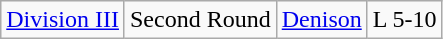<table class="wikitable">
<tr>
<td rowspan="1"><a href='#'>Division III</a></td>
<td>Second Round</td>
<td><a href='#'>Denison</a></td>
<td>L 5-10</td>
</tr>
</table>
